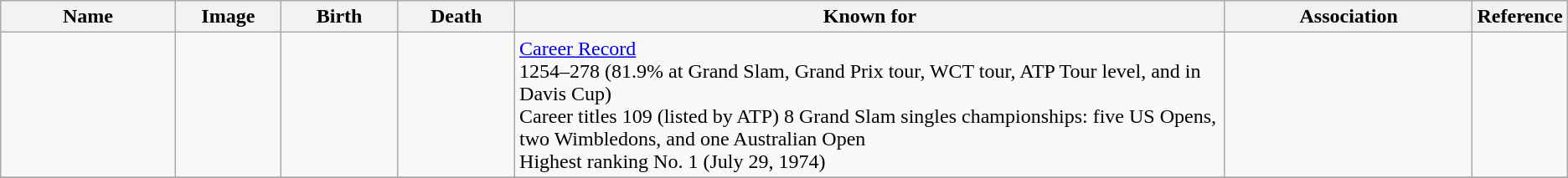<table class="wikitable sortable">
<tr>
<th scope="col" width="140">Name</th>
<th scope="col" width="80" class="unsortable">Image</th>
<th scope="col" width="90">Birth</th>
<th scope="col" width="90">Death</th>
<th scope="col" width="600" class="unsortable">Known for</th>
<th scope="col" width="200" class="unsortable">Association</th>
<th scope="col" width="30" class="unsortable">Reference</th>
</tr>
<tr>
<td></td>
<td></td>
<td align=right></td>
<td align=left></td>
<td><a href='#'>Career Record</a><br>1254–278 (81.9% at Grand Slam, Grand Prix tour, WCT tour, ATP Tour level, and in Davis Cup)<br>Career titles
109 (listed by ATP)
8 Grand Slam singles championships: five US Opens, two Wimbledons, and one Australian Open<br>Highest ranking
No. 1 (July 29, 1974)</td>
<td></td>
<td align="center"></td>
</tr>
<tr>
</tr>
</table>
